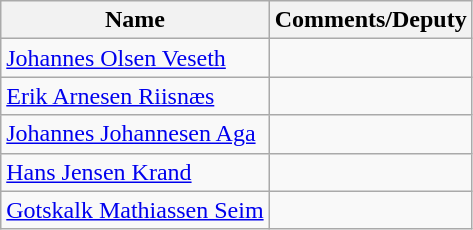<table class="wikitable">
<tr>
<th>Name</th>
<th>Comments/Deputy</th>
</tr>
<tr>
<td><a href='#'>Johannes Olsen Veseth</a></td>
<td></td>
</tr>
<tr>
<td><a href='#'>Erik Arnesen Riisnæs</a></td>
<td></td>
</tr>
<tr>
<td><a href='#'>Johannes Johannesen Aga</a></td>
<td></td>
</tr>
<tr>
<td><a href='#'>Hans Jensen Krand</a></td>
<td></td>
</tr>
<tr>
<td><a href='#'>Gotskalk Mathiassen Seim</a></td>
<td></td>
</tr>
</table>
